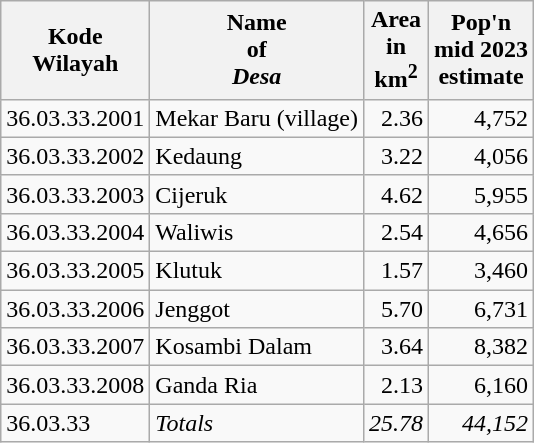<table class="wikitable">
<tr>
<th>Kode <br>Wilayah</th>
<th>Name <br>of <br><em>Desa</em></th>
<th>Area <br>in <br>km<sup>2</sup></th>
<th>Pop'n<br>mid 2023<br>estimate</th>
</tr>
<tr>
<td>36.03.33.2001</td>
<td>Mekar Baru (village)</td>
<td align="right">2.36</td>
<td align="right">4,752</td>
</tr>
<tr>
<td>36.03.33.2002</td>
<td>Kedaung</td>
<td align="right">3.22</td>
<td align="right">4,056</td>
</tr>
<tr>
<td>36.03.33.2003</td>
<td>Cijeruk</td>
<td align="right">4.62</td>
<td align="right">5,955</td>
</tr>
<tr>
<td>36.03.33.2004</td>
<td>Waliwis</td>
<td align="right">2.54</td>
<td align="right">4,656</td>
</tr>
<tr>
<td>36.03.33.2005</td>
<td>Klutuk</td>
<td align="right">1.57</td>
<td align="right">3,460</td>
</tr>
<tr>
<td>36.03.33.2006</td>
<td>Jenggot</td>
<td align="right">5.70</td>
<td align="right">6,731</td>
</tr>
<tr>
<td>36.03.33.2007</td>
<td>Kosambi Dalam</td>
<td align="right">3.64</td>
<td align="right">8,382</td>
</tr>
<tr>
<td>36.03.33.2008</td>
<td>Ganda Ria</td>
<td align="right">2.13</td>
<td align="right">6,160</td>
</tr>
<tr>
<td>36.03.33</td>
<td><em>Totals</em></td>
<td align="right"><em>25.78</em></td>
<td align="right"><em>44,152</em></td>
</tr>
</table>
